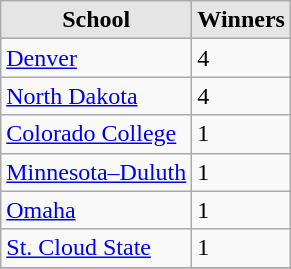<table class="wikitable">
<tr>
<th style="background:#e5e5e5;">School</th>
<th style="background:#e5e5e5;">Winners</th>
</tr>
<tr>
<td><a href='#'>Denver</a></td>
<td>4</td>
</tr>
<tr>
<td><a href='#'>North Dakota</a></td>
<td>4</td>
</tr>
<tr>
<td><a href='#'>Colorado College</a></td>
<td>1</td>
</tr>
<tr>
<td><a href='#'>Minnesota–Duluth</a></td>
<td>1</td>
</tr>
<tr>
<td><a href='#'>Omaha</a></td>
<td>1</td>
</tr>
<tr>
<td><a href='#'>St. Cloud State</a></td>
<td>1</td>
</tr>
<tr>
</tr>
</table>
